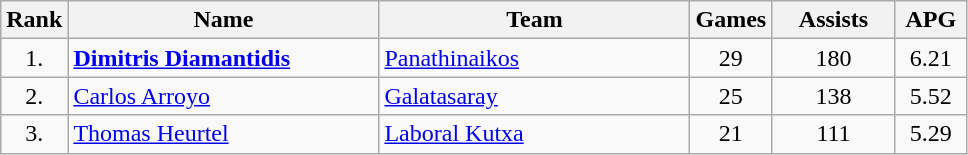<table class="wikitable sortable" style="text-align: center">
<tr>
<th>Rank</th>
<th width=200>Name</th>
<th width=200>Team</th>
<th>Games</th>
<th width=75>Assists</th>
<th width=40>APG</th>
</tr>
<tr>
<td>1.</td>
<td align="left"> <strong><a href='#'>Dimitris Diamantidis</a></strong></td>
<td align="left"> <a href='#'>Panathinaikos</a></td>
<td>29</td>
<td>180</td>
<td>6.21</td>
</tr>
<tr>
<td>2.</td>
<td align="left"> <a href='#'>Carlos Arroyo</a></td>
<td align="left"> <a href='#'>Galatasaray</a></td>
<td>25</td>
<td>138</td>
<td>5.52</td>
</tr>
<tr>
<td>3.</td>
<td align="left"> <a href='#'>Thomas Heurtel</a></td>
<td align="left"> <a href='#'>Laboral Kutxa</a></td>
<td>21</td>
<td>111</td>
<td>5.29</td>
</tr>
</table>
